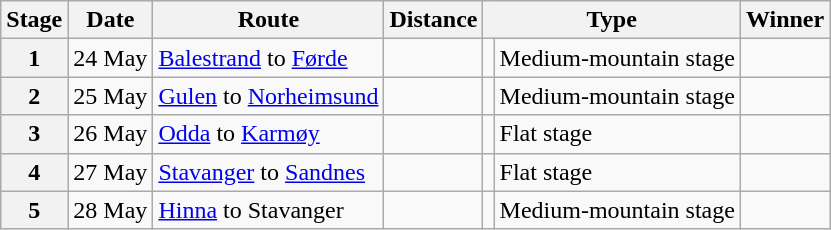<table class="wikitable">
<tr>
<th scope=col>Stage</th>
<th scope=col>Date</th>
<th scope=col>Route</th>
<th scope=col>Distance</th>
<th scope=col colspan="2">Type</th>
<th scope=col>Winner</th>
</tr>
<tr>
<th scope=row>1</th>
<td style="text-align:right;">24 May</td>
<td><a href='#'>Balestrand</a> to <a href='#'>Førde</a></td>
<td></td>
<td></td>
<td>Medium-mountain stage</td>
<td></td>
</tr>
<tr>
<th scope=row>2</th>
<td style="text-align:right;">25 May</td>
<td><a href='#'>Gulen</a> to <a href='#'>Norheimsund</a></td>
<td></td>
<td></td>
<td>Medium-mountain stage</td>
<td></td>
</tr>
<tr>
<th scope=row>3</th>
<td style="text-align:right;">26 May</td>
<td><a href='#'>Odda</a> to <a href='#'>Karmøy</a></td>
<td></td>
<td></td>
<td>Flat stage</td>
<td></td>
</tr>
<tr>
<th scope=row>4</th>
<td style="text-align:right;">27 May</td>
<td><a href='#'>Stavanger</a> to <a href='#'>Sandnes</a></td>
<td></td>
<td></td>
<td>Flat stage</td>
<td></td>
</tr>
<tr>
<th scope=row>5</th>
<td style="text-align:right;">28 May</td>
<td><a href='#'>Hinna</a> to Stavanger</td>
<td></td>
<td></td>
<td>Medium-mountain stage</td>
<td></td>
</tr>
</table>
